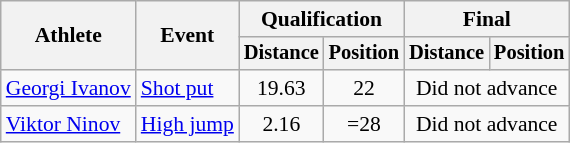<table class=wikitable style="font-size:90%">
<tr>
<th rowspan="2">Athlete</th>
<th rowspan="2">Event</th>
<th colspan="2">Qualification</th>
<th colspan="2">Final</th>
</tr>
<tr style="font-size:95%">
<th>Distance</th>
<th>Position</th>
<th>Distance</th>
<th>Position</th>
</tr>
<tr align=center>
<td align=left><a href='#'>Georgi Ivanov</a></td>
<td align=left><a href='#'>Shot put</a></td>
<td>19.63</td>
<td>22</td>
<td colspan=2>Did not advance</td>
</tr>
<tr align=center>
<td align=left><a href='#'>Viktor Ninov</a></td>
<td align=left><a href='#'>High jump</a></td>
<td>2.16</td>
<td>=28</td>
<td colspan=2>Did not advance</td>
</tr>
</table>
